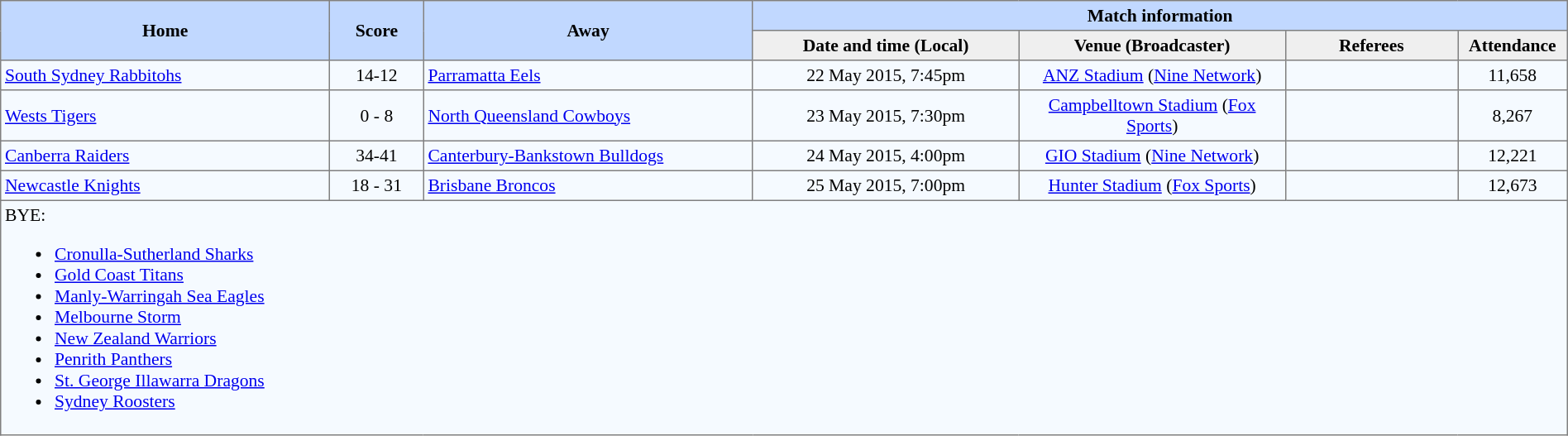<table border="1" cellpadding="3" cellspacing="0" style="border-collapse:collapse; font-size:90%; width:100%;">
<tr style="background:#c1d8ff;">
<th rowspan="2" style="width:21%;">Home</th>
<th rowspan="2" style="width:6%;">Score</th>
<th rowspan="2" style="width:21%;">Away</th>
<th colspan=6>Match information</th>
</tr>
<tr style="background:#efefef;">
<th width=17%>Date and time (Local)</th>
<th width="17%">Venue (Broadcaster)</th>
<th width=11%>Referees</th>
<th width=7%>Attendance</th>
</tr>
<tr style="text-align:center; background:#f5faff;">
<td align="left"> <a href='#'>South Sydney Rabbitohs</a></td>
<td>14-12</td>
<td align="left"> <a href='#'>Parramatta Eels</a></td>
<td>22 May 2015, 7:45pm</td>
<td><a href='#'>ANZ Stadium</a>  (<a href='#'>Nine Network</a>)</td>
<td></td>
<td>11,658</td>
</tr>
<tr style="text-align:center; background:#f5faff;">
<td align="left"> <a href='#'>Wests Tigers</a></td>
<td>0 - 8</td>
<td align="left"> <a href='#'>North Queensland Cowboys</a></td>
<td>23 May 2015, 7:30pm</td>
<td><a href='#'>Campbelltown Stadium</a> (<a href='#'>Fox Sports</a>)</td>
<td></td>
<td>8,267</td>
</tr>
<tr style="text-align:center; background:#f5faff;">
<td align="left"> <a href='#'>Canberra Raiders</a></td>
<td>34-41</td>
<td align="left"> <a href='#'>Canterbury-Bankstown Bulldogs</a></td>
<td>24 May 2015, 4:00pm</td>
<td><a href='#'>GIO Stadium</a>  (<a href='#'>Nine Network</a>)</td>
<td></td>
<td>12,221</td>
</tr>
<tr style="text-align:center; background:#f5faff;">
<td align="left"> <a href='#'>Newcastle Knights</a></td>
<td>18 - 31</td>
<td align="left"> <a href='#'>Brisbane Broncos</a></td>
<td>25 May 2015, 7:00pm</td>
<td><a href='#'>Hunter Stadium</a> (<a href='#'>Fox Sports</a>)</td>
<td></td>
<td>12,673</td>
</tr>
<tr style="text-align:center; background:#f5faff;">
<td colspan="7" align="left">BYE:<br><ul><li> <a href='#'>Cronulla-Sutherland Sharks</a></li><li> <a href='#'>Gold Coast Titans</a></li><li> <a href='#'>Manly-Warringah Sea Eagles</a></li><li> <a href='#'>Melbourne Storm</a></li><li> <a href='#'>New Zealand Warriors</a></li><li> <a href='#'>Penrith Panthers</a></li><li> <a href='#'>St. George Illawarra Dragons</a></li><li> <a href='#'>Sydney Roosters</a></li></ul></td>
</tr>
</table>
